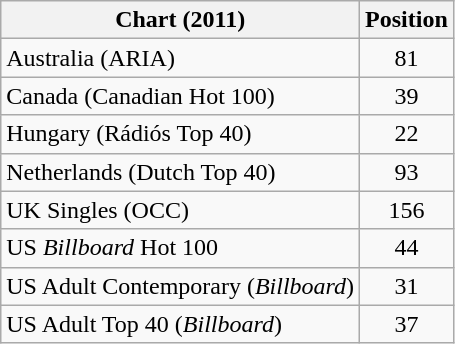<table class="wikitable sortable">
<tr>
<th scope="col">Chart (2011)</th>
<th scope="col">Position</th>
</tr>
<tr>
<td>Australia (ARIA)</td>
<td style="text-align:center;">81</td>
</tr>
<tr>
<td>Canada (Canadian Hot 100)</td>
<td style="text-align:center;">39</td>
</tr>
<tr>
<td>Hungary (Rádiós Top 40)</td>
<td style="text-align:center;">22</td>
</tr>
<tr>
<td>Netherlands (Dutch Top 40)</td>
<td style="text-align:center;">93</td>
</tr>
<tr>
<td>UK Singles (OCC)</td>
<td style="text-align:center;">156</td>
</tr>
<tr>
<td>US <em>Billboard</em> Hot 100</td>
<td style="text-align:center;">44</td>
</tr>
<tr>
<td>US Adult Contemporary (<em>Billboard</em>)</td>
<td style="text-align:center;">31</td>
</tr>
<tr>
<td>US Adult Top 40 (<em>Billboard</em>)</td>
<td style="text-align:center;">37</td>
</tr>
</table>
